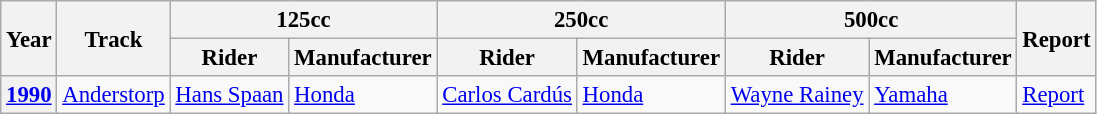<table class="wikitable" style="font-size: 95%;">
<tr>
<th rowspan=2>Year</th>
<th rowspan=2>Track</th>
<th colspan=2>125cc</th>
<th colspan=2>250cc</th>
<th colspan=2>500cc</th>
<th rowspan=2>Report</th>
</tr>
<tr>
<th>Rider</th>
<th>Manufacturer</th>
<th>Rider</th>
<th>Manufacturer</th>
<th>Rider</th>
<th>Manufacturer</th>
</tr>
<tr>
<th><a href='#'>1990</a></th>
<td><a href='#'>Anderstorp</a></td>
<td> <a href='#'>Hans Spaan</a></td>
<td><a href='#'>Honda</a></td>
<td> <a href='#'>Carlos Cardús</a></td>
<td><a href='#'>Honda</a></td>
<td> <a href='#'>Wayne Rainey</a></td>
<td><a href='#'>Yamaha</a></td>
<td><a href='#'>Report</a></td>
</tr>
</table>
